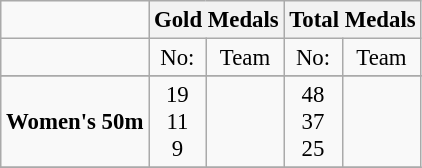<table class="wikitable" style="text-align: center; font-size:95%;">
<tr>
<td></td>
<th colspan=2>Gold Medals</th>
<th colspan=2>Total Medals</th>
</tr>
<tr>
<td></td>
<td>No:</td>
<td>Team</td>
<td>No:</td>
<td>Team</td>
</tr>
<tr>
</tr>
<tr>
<td><strong>Women's 50m</strong></td>
<td>19 <br> 11 <br> 9</td>
<td align="left"> <br>  <br> </td>
<td>48 <br> 37 <br> 25</td>
<td align="left"> <br>  <br> </td>
</tr>
<tr>
</tr>
</table>
